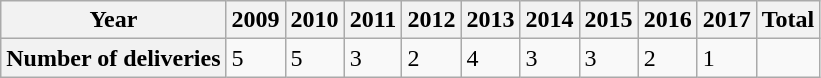<table class="wikitable">
<tr>
<th>Year</th>
<th>2009</th>
<th>2010</th>
<th>2011</th>
<th>2012</th>
<th>2013</th>
<th>2014</th>
<th>2015</th>
<th>2016</th>
<th>2017</th>
<th>Total</th>
</tr>
<tr>
<th>Number of deliveries</th>
<td>5</td>
<td>5</td>
<td>3</td>
<td>2</td>
<td>4</td>
<td>3</td>
<td>3</td>
<td>2</td>
<td>1</td>
<td></td>
</tr>
</table>
